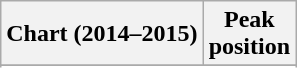<table class="wikitable sortable">
<tr>
<th>Chart (2014–2015)</th>
<th>Peak<br>position</th>
</tr>
<tr>
</tr>
<tr>
</tr>
<tr>
</tr>
<tr>
</tr>
<tr>
</tr>
</table>
